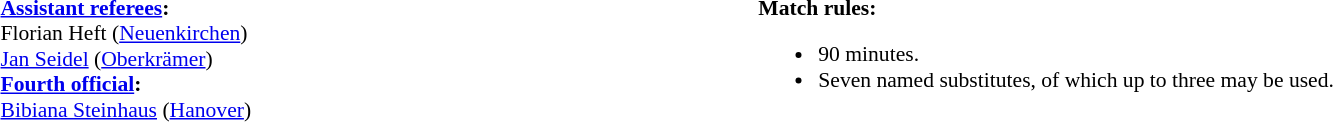<table style="width:100%; font-size:90%">
<tr>
<td><br><strong><a href='#'>Assistant referees</a>:</strong>
<br>Florian Heft (<a href='#'>Neuenkirchen</a>)
<br><a href='#'>Jan Seidel</a> (<a href='#'>Oberkrämer</a>)
<br><strong><a href='#'>Fourth official</a>:</strong>
<br><a href='#'>Bibiana Steinhaus</a> (<a href='#'>Hanover</a>)</td>
<td style="width:60%; vertical-align:top"><br><strong>Match rules:</strong><ul><li>90 minutes.</li><li>Seven named substitutes, of which up to three may be used.</li></ul></td>
</tr>
</table>
